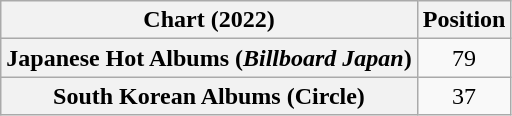<table class="wikitable sortable plainrowheaders" style="text-align:center">
<tr>
<th scope="col">Chart (2022)</th>
<th scope="col">Position</th>
</tr>
<tr>
<th scope="row">Japanese Hot Albums (<em>Billboard Japan</em>)</th>
<td>79</td>
</tr>
<tr>
<th scope="row">South Korean Albums (Circle)</th>
<td>37</td>
</tr>
</table>
